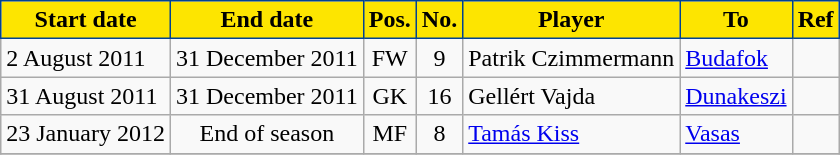<table class="wikitable plainrowheaders sortable">
<tr>
<th style="background-color:#FDE500;color:black;border:1px solid #004292">Start date</th>
<th style="background-color:#FDE500;color:black;border:1px solid #004292">End date</th>
<th style="background-color:#FDE500;color:black;border:1px solid #004292">Pos.</th>
<th style="background-color:#FDE500;color:black;border:1px solid #004292">No.</th>
<th style="background-color:#FDE500;color:black;border:1px solid #004292">Player</th>
<th style="background-color:#FDE500;color:black;border:1px solid #004292">To</th>
<th style="background-color:#FDE500;color:black;border:1px solid #004292">Ref</th>
</tr>
<tr>
<td>2 August 2011</td>
<td style="text-align:center;">31 December 2011</td>
<td style="text-align:center;">FW</td>
<td style="text-align:center;">9</td>
<td style="text-align:left;"> Patrik Czimmermann</td>
<td style="text-align:left;"><a href='#'>Budafok</a></td>
<td></td>
</tr>
<tr>
<td>31 August 2011</td>
<td style="text-align:center;">31 December 2011</td>
<td style="text-align:center;">GK</td>
<td style="text-align:center;">16</td>
<td style="text-align:left;"> Gellért Vajda</td>
<td style="text-align:left;"><a href='#'>Dunakeszi</a></td>
<td></td>
</tr>
<tr>
<td>23 January 2012</td>
<td style="text-align:center;">End of season</td>
<td style="text-align:center;">MF</td>
<td style="text-align:center;">8</td>
<td style="text-align:left;"> <a href='#'>Tamás Kiss</a></td>
<td style="text-align:left;"><a href='#'>Vasas</a></td>
<td></td>
</tr>
<tr>
</tr>
</table>
